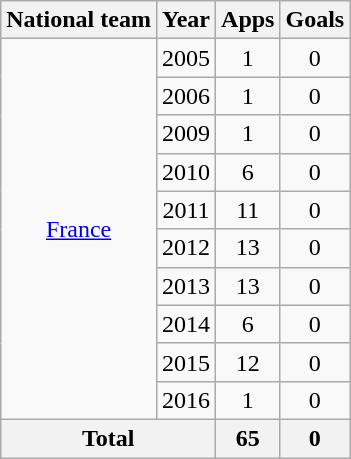<table class="wikitable" style="text-align: center;">
<tr>
<th>National team</th>
<th>Year</th>
<th>Apps</th>
<th>Goals</th>
</tr>
<tr>
<td rowspan="10" valign="center"><a href='#'>France</a></td>
<td>2005</td>
<td>1</td>
<td>0</td>
</tr>
<tr>
<td>2006</td>
<td>1</td>
<td>0</td>
</tr>
<tr>
<td>2009</td>
<td>1</td>
<td>0</td>
</tr>
<tr>
<td>2010</td>
<td>6</td>
<td>0</td>
</tr>
<tr>
<td>2011</td>
<td>11</td>
<td>0</td>
</tr>
<tr>
<td>2012</td>
<td>13</td>
<td>0</td>
</tr>
<tr>
<td>2013</td>
<td>13</td>
<td>0</td>
</tr>
<tr>
<td>2014</td>
<td>6</td>
<td>0</td>
</tr>
<tr>
<td>2015</td>
<td>12</td>
<td>0</td>
</tr>
<tr>
<td>2016</td>
<td>1</td>
<td>0</td>
</tr>
<tr>
<th colspan="2">Total</th>
<th>65</th>
<th>0</th>
</tr>
</table>
